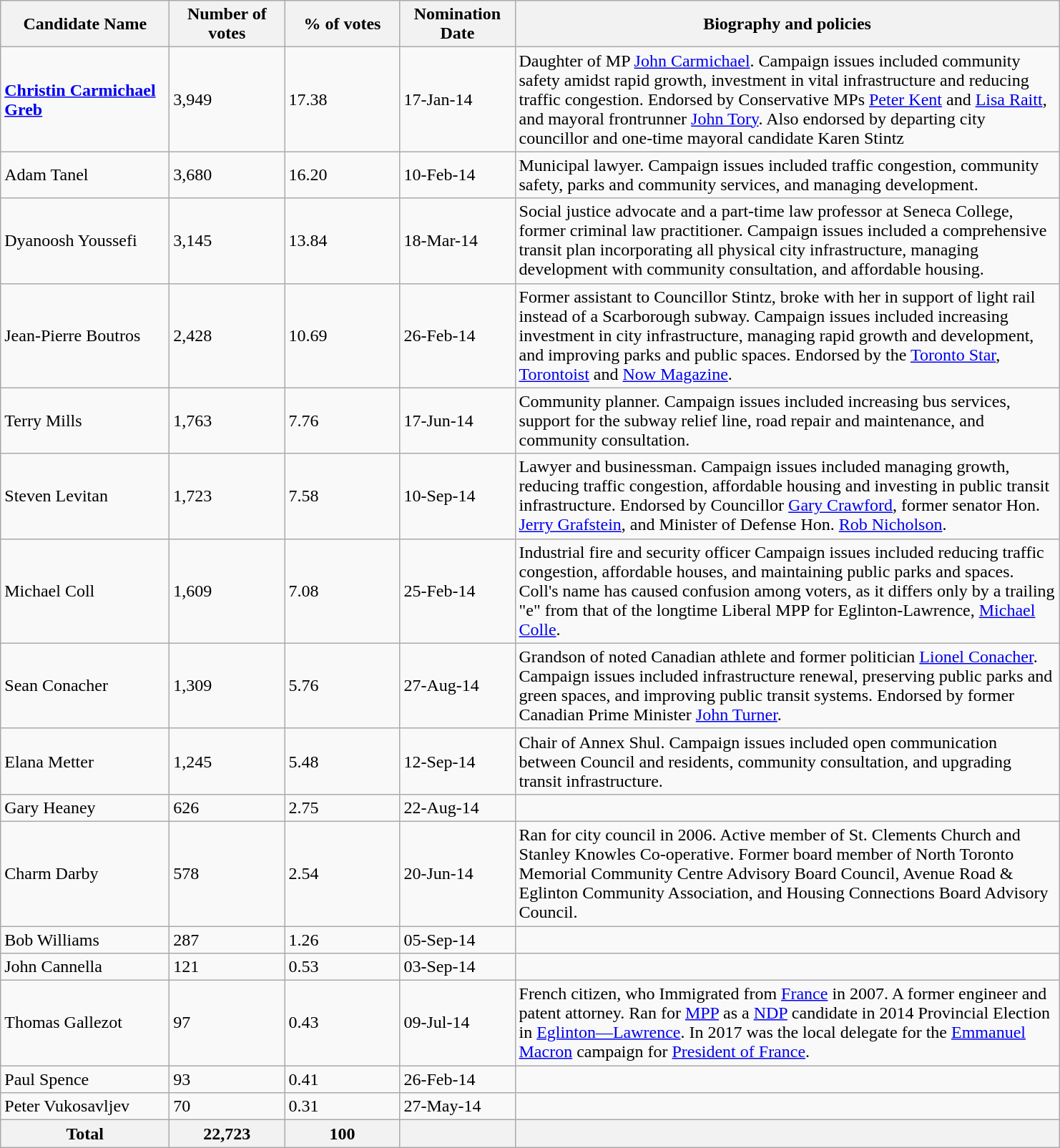<table class="wikitable">
<tr>
<th scope="col" style="width: 150px;">Candidate Name</th>
<th scope="col" style="width: 100px;">Number of votes</th>
<th scope="col" style="width: 100px;">% of votes</th>
<th scope="col" style="width: 100px;">Nomination Date</th>
<th scope="col" style="width: 500px;">Biography and policies</th>
</tr>
<tr>
<td><strong><a href='#'>Christin Carmichael Greb</a></strong></td>
<td>3,949</td>
<td>17.38</td>
<td>17-Jan-14</td>
<td>Daughter of MP <a href='#'>John Carmichael</a>. Campaign issues included community safety amidst rapid growth, investment in vital infrastructure and reducing traffic congestion. Endorsed by Conservative MPs <a href='#'>Peter Kent</a> and <a href='#'>Lisa Raitt</a>, and mayoral frontrunner <a href='#'>John Tory</a>. Also endorsed by departing city councillor and one-time mayoral candidate Karen Stintz </td>
</tr>
<tr>
<td>Adam Tanel</td>
<td>3,680</td>
<td>16.20</td>
<td>10-Feb-14</td>
<td>Municipal lawyer. Campaign issues included traffic congestion, community safety, parks and community services, and managing development.</td>
</tr>
<tr>
<td>Dyanoosh Youssefi</td>
<td>3,145</td>
<td>13.84</td>
<td>18-Mar-14</td>
<td>Social justice advocate and a part-time law professor at Seneca College, former criminal law practitioner. Campaign issues included a comprehensive transit plan incorporating all physical city infrastructure, managing development with community consultation, and affordable housing.</td>
</tr>
<tr>
<td>Jean-Pierre Boutros</td>
<td>2,428</td>
<td>10.69</td>
<td>26-Feb-14</td>
<td>Former assistant to Councillor Stintz, broke with her in support of light rail instead of a Scarborough subway. Campaign issues included increasing investment in city infrastructure, managing rapid growth and development, and improving parks and public spaces. Endorsed by the <a href='#'>Toronto Star</a>, <a href='#'>Torontoist</a> and <a href='#'>Now Magazine</a>.</td>
</tr>
<tr>
<td>Terry Mills</td>
<td>1,763</td>
<td>7.76</td>
<td>17-Jun-14</td>
<td>Community planner. Campaign issues included increasing bus services, support for the subway relief line, road repair and maintenance, and community consultation.</td>
</tr>
<tr>
<td>Steven Levitan</td>
<td>1,723</td>
<td>7.58</td>
<td>10-Sep-14</td>
<td>Lawyer and businessman. Campaign issues included managing growth, reducing traffic congestion, affordable housing and investing in public transit infrastructure. Endorsed by Councillor <a href='#'>Gary Crawford</a>, former senator Hon. <a href='#'>Jerry Grafstein</a>, and Minister of Defense Hon. <a href='#'>Rob Nicholson</a>.</td>
</tr>
<tr>
<td>Michael Coll</td>
<td>1,609</td>
<td>7.08</td>
<td>25-Feb-14</td>
<td>Industrial fire and security officer Campaign issues included reducing traffic congestion, affordable houses, and maintaining public parks and spaces. Coll's name has caused confusion among voters, as it differs only by a trailing "e" from that of the longtime Liberal MPP for Eglinton-Lawrence, <a href='#'>Michael Colle</a>.</td>
</tr>
<tr>
<td>Sean Conacher</td>
<td>1,309</td>
<td>5.76</td>
<td>27-Aug-14</td>
<td>Grandson of noted Canadian athlete and former politician <a href='#'>Lionel Conacher</a>. Campaign issues included infrastructure renewal, preserving public parks and green spaces, and improving public transit systems. Endorsed by former Canadian Prime Minister <a href='#'>John Turner</a>.</td>
</tr>
<tr>
<td>Elana Metter</td>
<td>1,245</td>
<td>5.48</td>
<td>12-Sep-14</td>
<td>Chair of Annex Shul. Campaign issues included open communication between Council and residents, community consultation, and upgrading transit infrastructure.</td>
</tr>
<tr>
<td>Gary Heaney</td>
<td>626</td>
<td>2.75</td>
<td>22-Aug-14</td>
<td></td>
</tr>
<tr>
<td>Charm Darby</td>
<td>578</td>
<td>2.54</td>
<td>20-Jun-14</td>
<td>Ran for city council in 2006. Active member of St. Clements Church and Stanley Knowles Co-operative. Former board member of North Toronto Memorial Community Centre Advisory Board Council, Avenue Road & Eglinton Community Association, and Housing Connections Board Advisory Council.</td>
</tr>
<tr>
<td>Bob Williams</td>
<td>287</td>
<td>1.26</td>
<td>05-Sep-14</td>
<td></td>
</tr>
<tr>
<td>John Cannella</td>
<td>121</td>
<td>0.53</td>
<td>03-Sep-14</td>
<td></td>
</tr>
<tr>
<td>Thomas Gallezot</td>
<td>97</td>
<td>0.43</td>
<td>09-Jul-14</td>
<td>French citizen, who Immigrated from <a href='#'>France</a> in 2007. A former engineer and patent attorney. Ran for <a href='#'>MPP</a> as a <a href='#'>NDP</a> candidate in 2014 Provincial Election in <a href='#'>Eglinton—Lawrence</a>. In 2017 was the local delegate for the <a href='#'>Emmanuel Macron</a> campaign for <a href='#'>President of France</a>.</td>
</tr>
<tr>
<td>Paul Spence</td>
<td>93</td>
<td>0.41</td>
<td>26-Feb-14</td>
<td></td>
</tr>
<tr>
<td>Peter Vukosavljev</td>
<td>70</td>
<td>0.31</td>
<td>27-May-14</td>
<td></td>
</tr>
<tr>
<th>Total</th>
<th>22,723</th>
<th>100</th>
<th></th>
<th></th>
</tr>
</table>
